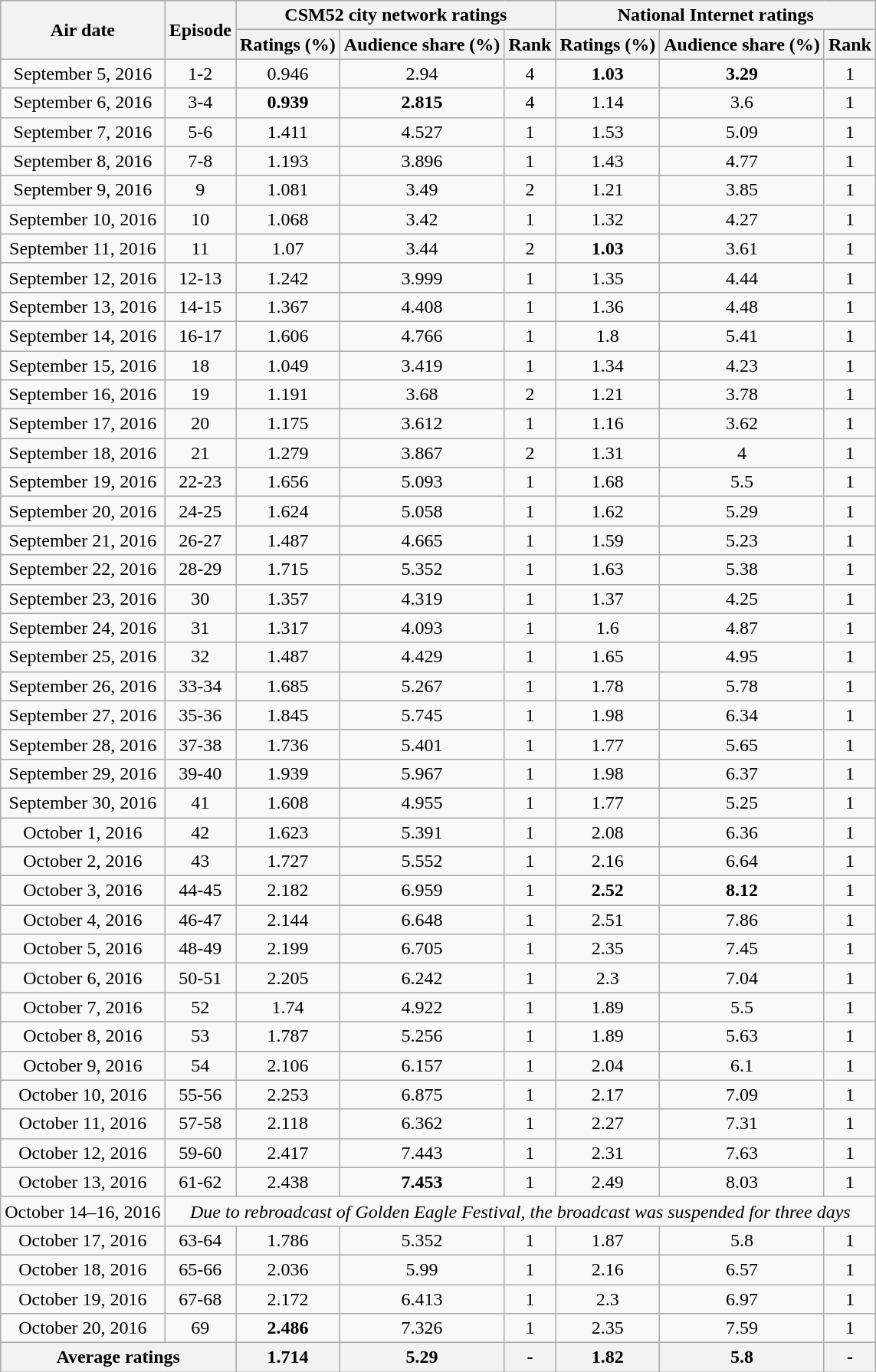<table class="wikitable sortable mw-collapsible jquery-tablesorter" style="text-align:center">
<tr>
<th rowspan="2">Air date</th>
<th rowspan="2">Episode</th>
<th colspan="3">CSM52 city network ratings</th>
<th colspan="3">National Internet ratings</th>
</tr>
<tr>
<th>Ratings (%)</th>
<th>Audience share (%)</th>
<th>Rank</th>
<th>Ratings (%)</th>
<th>Audience share (%)</th>
<th>Rank</th>
</tr>
<tr>
<td>September 5, 2016</td>
<td>1-2</td>
<td>0.946</td>
<td>2.94</td>
<td>4</td>
<td><strong><span>1.03</span></strong></td>
<td><strong><span>3.29</span></strong></td>
<td>1</td>
</tr>
<tr>
<td>September 6, 2016</td>
<td>3-4</td>
<td><strong><span>0.939</span></strong></td>
<td><strong><span>2.815</span></strong></td>
<td>4</td>
<td>1.14</td>
<td>3.6</td>
<td>1</td>
</tr>
<tr>
<td>September 7, 2016</td>
<td>5-6</td>
<td>1.411</td>
<td>4.527</td>
<td>1</td>
<td>1.53</td>
<td>5.09</td>
<td>1</td>
</tr>
<tr>
<td>September 8, 2016</td>
<td>7-8</td>
<td>1.193</td>
<td>3.896</td>
<td>1</td>
<td>1.43</td>
<td>4.77</td>
<td>1</td>
</tr>
<tr>
<td>September 9, 2016</td>
<td>9</td>
<td>1.081</td>
<td>3.49</td>
<td>2</td>
<td>1.21</td>
<td>3.85</td>
<td>1</td>
</tr>
<tr>
<td>September 10, 2016</td>
<td>10</td>
<td>1.068</td>
<td>3.42</td>
<td>1</td>
<td>1.32</td>
<td>4.27</td>
<td>1</td>
</tr>
<tr>
<td>September 11, 2016</td>
<td>11</td>
<td>1.07</td>
<td>3.44</td>
<td>2</td>
<td><strong><span>1.03</span></strong></td>
<td>3.61</td>
<td>1</td>
</tr>
<tr>
<td>September 12, 2016</td>
<td>12-13</td>
<td>1.242</td>
<td>3.999</td>
<td>1</td>
<td>1.35</td>
<td>4.44</td>
<td>1</td>
</tr>
<tr>
<td>September 13, 2016</td>
<td>14-15</td>
<td>1.367</td>
<td>4.408</td>
<td>1</td>
<td>1.36</td>
<td>4.48</td>
<td>1</td>
</tr>
<tr>
<td>September 14, 2016</td>
<td>16-17</td>
<td>1.606</td>
<td>4.766</td>
<td>1</td>
<td>1.8</td>
<td>5.41</td>
<td>1</td>
</tr>
<tr>
<td>September 15, 2016</td>
<td>18</td>
<td>1.049</td>
<td>3.419</td>
<td>1</td>
<td>1.34</td>
<td>4.23</td>
<td>1</td>
</tr>
<tr>
<td>September 16, 2016</td>
<td>19</td>
<td>1.191</td>
<td>3.68</td>
<td>2</td>
<td>1.21</td>
<td>3.78</td>
<td>1</td>
</tr>
<tr>
<td>September 17, 2016</td>
<td>20</td>
<td>1.175</td>
<td>3.612</td>
<td>1</td>
<td>1.16</td>
<td>3.62</td>
<td>1</td>
</tr>
<tr>
<td>September 18, 2016</td>
<td>21</td>
<td>1.279</td>
<td>3.867</td>
<td>2</td>
<td>1.31</td>
<td>4</td>
<td>1</td>
</tr>
<tr>
<td>September 19, 2016</td>
<td>22-23</td>
<td>1.656</td>
<td>5.093</td>
<td>1</td>
<td>1.68</td>
<td>5.5</td>
<td>1</td>
</tr>
<tr>
<td>September 20, 2016</td>
<td>24-25</td>
<td>1.624</td>
<td>5.058</td>
<td>1</td>
<td>1.62</td>
<td>5.29</td>
<td>1</td>
</tr>
<tr>
<td>September 21, 2016</td>
<td>26-27</td>
<td>1.487</td>
<td>4.665</td>
<td>1</td>
<td>1.59</td>
<td>5.23</td>
<td>1</td>
</tr>
<tr>
<td>September 22, 2016</td>
<td>28-29</td>
<td>1.715</td>
<td>5.352</td>
<td>1</td>
<td>1.63</td>
<td>5.38</td>
<td>1</td>
</tr>
<tr>
<td>September 23, 2016</td>
<td>30</td>
<td>1.357</td>
<td>4.319</td>
<td>1</td>
<td>1.37</td>
<td>4.25</td>
<td>1</td>
</tr>
<tr>
<td>September 24, 2016</td>
<td>31</td>
<td>1.317</td>
<td>4.093</td>
<td>1</td>
<td>1.6</td>
<td>4.87</td>
<td>1</td>
</tr>
<tr>
<td>September 25, 2016</td>
<td>32</td>
<td>1.487</td>
<td>4.429</td>
<td>1</td>
<td>1.65</td>
<td>4.95</td>
<td>1</td>
</tr>
<tr>
<td>September 26, 2016</td>
<td>33-34</td>
<td>1.685</td>
<td>5.267</td>
<td>1</td>
<td>1.78</td>
<td>5.78</td>
<td>1</td>
</tr>
<tr>
<td>September 27, 2016</td>
<td>35-36</td>
<td>1.845</td>
<td>5.745</td>
<td>1</td>
<td>1.98</td>
<td>6.34</td>
<td>1</td>
</tr>
<tr>
<td>September 28, 2016</td>
<td>37-38</td>
<td>1.736</td>
<td>5.401</td>
<td>1</td>
<td>1.77</td>
<td>5.65</td>
<td>1</td>
</tr>
<tr>
<td>September 29, 2016</td>
<td>39-40</td>
<td>1.939</td>
<td>5.967</td>
<td>1</td>
<td>1.98</td>
<td>6.37</td>
<td>1</td>
</tr>
<tr>
<td>September 30, 2016</td>
<td>41</td>
<td>1.608</td>
<td>4.955</td>
<td>1</td>
<td>1.77</td>
<td>5.25</td>
<td>1</td>
</tr>
<tr>
<td>October 1, 2016</td>
<td>42</td>
<td>1.623</td>
<td>5.391</td>
<td>1</td>
<td>2.08</td>
<td>6.36</td>
<td>1</td>
</tr>
<tr>
<td>October 2, 2016</td>
<td>43</td>
<td>1.727</td>
<td>5.552</td>
<td>1</td>
<td>2.16</td>
<td>6.64</td>
<td>1</td>
</tr>
<tr>
<td>October 3, 2016</td>
<td>44-45</td>
<td>2.182</td>
<td>6.959</td>
<td>1</td>
<td><strong><span>2.52</span></strong></td>
<td><strong><span>8.12</span></strong></td>
<td>1</td>
</tr>
<tr>
<td>October 4, 2016</td>
<td>46-47</td>
<td>2.144</td>
<td>6.648</td>
<td>1</td>
<td>2.51</td>
<td>7.86</td>
<td>1</td>
</tr>
<tr>
<td>October 5, 2016</td>
<td>48-49</td>
<td>2.199</td>
<td>6.705</td>
<td>1</td>
<td>2.35</td>
<td>7.45</td>
<td>1</td>
</tr>
<tr>
<td>October 6, 2016</td>
<td>50-51</td>
<td>2.205</td>
<td>6.242</td>
<td>1</td>
<td>2.3</td>
<td>7.04</td>
<td>1</td>
</tr>
<tr>
<td>October 7, 2016</td>
<td>52</td>
<td>1.74</td>
<td>4.922</td>
<td>1</td>
<td>1.89</td>
<td>5.5</td>
<td>1</td>
</tr>
<tr>
<td>October 8, 2016</td>
<td>53</td>
<td>1.787</td>
<td>5.256</td>
<td>1</td>
<td>1.89</td>
<td>5.63</td>
<td>1</td>
</tr>
<tr>
<td>October 9, 2016</td>
<td>54</td>
<td>2.106</td>
<td>6.157</td>
<td>1</td>
<td>2.04</td>
<td>6.1</td>
<td>1</td>
</tr>
<tr>
<td>October 10, 2016</td>
<td>55-56</td>
<td>2.253</td>
<td>6.875</td>
<td>1</td>
<td>2.17</td>
<td>7.09</td>
<td>1</td>
</tr>
<tr>
<td>October 11, 2016</td>
<td>57-58</td>
<td>2.118</td>
<td>6.362</td>
<td>1</td>
<td>2.27</td>
<td>7.31</td>
<td>1</td>
</tr>
<tr>
<td>October 12, 2016</td>
<td>59-60</td>
<td>2.417</td>
<td>7.443</td>
<td>1</td>
<td>2.31</td>
<td>7.63</td>
<td>1</td>
</tr>
<tr>
<td>October 13, 2016</td>
<td>61-62</td>
<td>2.438</td>
<td><strong><span>7.453</span></strong></td>
<td>1</td>
<td>2.49</td>
<td>8.03</td>
<td>1</td>
</tr>
<tr>
<td>October 14–16, 2016</td>
<td colspan="7" rowspan="1"><em>Due to rebroadcast of Golden Eagle Festival, the broadcast was suspended for three days</em></td>
</tr>
<tr>
<td>October 17, 2016</td>
<td>63-64</td>
<td>1.786</td>
<td>5.352</td>
<td>1</td>
<td>1.87</td>
<td>5.8</td>
<td>1</td>
</tr>
<tr>
<td>October 18, 2016</td>
<td>65-66</td>
<td>2.036</td>
<td>5.99</td>
<td>1</td>
<td>2.16</td>
<td>6.57</td>
<td>1</td>
</tr>
<tr>
<td>October 19, 2016</td>
<td>67-68</td>
<td>2.172</td>
<td>6.413</td>
<td>1</td>
<td>2.3</td>
<td>6.97</td>
<td>1</td>
</tr>
<tr>
<td>October 20, 2016</td>
<td>69</td>
<td><strong><span>2.486</span></strong></td>
<td>7.326</td>
<td>1</td>
<td>2.35</td>
<td>7.59</td>
<td>1</td>
</tr>
<tr>
<th colspan="2" rowspan="1">Average ratings</th>
<th>1.714</th>
<th>5.29</th>
<th>-</th>
<th>1.82</th>
<th>5.8</th>
<th>-</th>
</tr>
</table>
